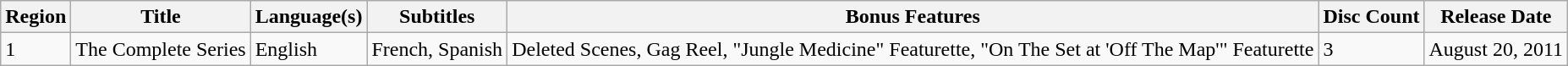<table class="wikitable">
<tr>
<th>Region</th>
<th>Title</th>
<th>Language(s)</th>
<th>Subtitles</th>
<th>Bonus Features</th>
<th>Disc Count</th>
<th>Release Date</th>
</tr>
<tr>
<td>1</td>
<td>The Complete Series</td>
<td>English</td>
<td>French, Spanish</td>
<td>Deleted Scenes, Gag Reel, "Jungle Medicine" Featurette, "On The Set at 'Off The Map'" Featurette</td>
<td>3</td>
<td>August 20, 2011</td>
</tr>
</table>
